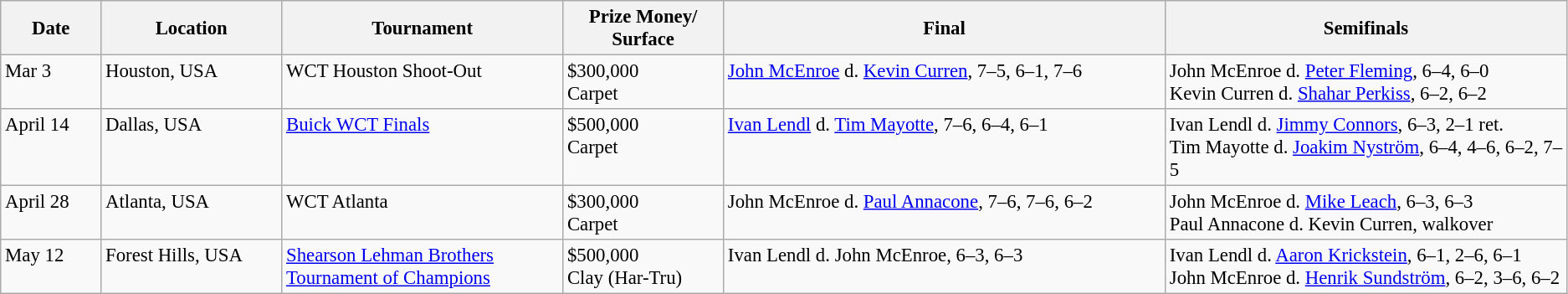<table class="wikitable" style="font-size:95%;">
<tr>
<th width="5%" align="top">Date</th>
<th width="9%" align="top">Location</th>
<th width="14%" align="top">Tournament</th>
<th width="8%" align="top">Prize Money/<br>Surface</th>
<th width="22%" align="top">Final</th>
<th width="20%" align="top">Semifinals</th>
</tr>
<tr valign="top">
<td>Mar 3</td>
<td>Houston, USA</td>
<td>WCT Houston Shoot-Out</td>
<td>$300,000<br>Carpet</td>
<td> <a href='#'>John McEnroe</a> d.  <a href='#'>Kevin Curren</a>, 7–5, 6–1, 7–6</td>
<td>John McEnroe d. <a href='#'>Peter Fleming</a>, 6–4, 6–0<br>Kevin Curren d. <a href='#'>Shahar Perkiss</a>, 6–2, 6–2</td>
</tr>
<tr valign="top">
<td>April 14</td>
<td>Dallas, USA</td>
<td><a href='#'>Buick WCT Finals</a></td>
<td>$500,000<br>Carpet</td>
<td> <a href='#'>Ivan Lendl</a> d.  <a href='#'>Tim Mayotte</a>, 7–6, 6–4, 6–1</td>
<td>Ivan Lendl d. <a href='#'>Jimmy Connors</a>, 6–3, 2–1 ret.<br>Tim Mayotte d. <a href='#'>Joakim Nyström</a>, 6–4, 4–6, 6–2, 7–5</td>
</tr>
<tr valign="top">
<td>April 28</td>
<td>Atlanta, USA</td>
<td>WCT Atlanta</td>
<td>$300,000<br>Carpet</td>
<td> John McEnroe d.  <a href='#'>Paul Annacone</a>, 7–6, 7–6, 6–2</td>
<td>John McEnroe d. <a href='#'>Mike Leach</a>, 6–3, 6–3<br>Paul Annacone d. Kevin Curren, walkover</td>
</tr>
<tr valign="top">
<td>May 12</td>
<td>Forest Hills, USA</td>
<td><a href='#'>Shearson Lehman Brothers Tournament of Champions</a></td>
<td>$500,000<br>Clay (Har-Tru)</td>
<td> Ivan Lendl d.  John McEnroe, 6–3, 6–3</td>
<td>Ivan Lendl d. <a href='#'>Aaron Krickstein</a>, 6–1, 2–6, 6–1<br>John McEnroe d. <a href='#'>Henrik Sundström</a>, 6–2, 3–6, 6–2</td>
</tr>
</table>
